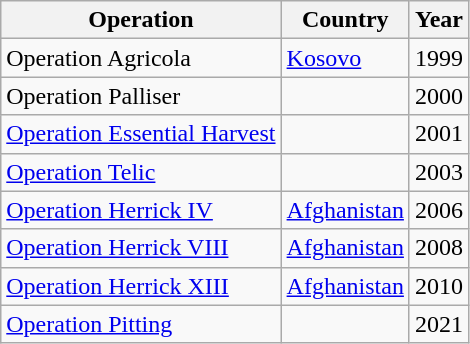<table class="wikitable">
<tr>
<th>Operation</th>
<th>Country</th>
<th>Year</th>
</tr>
<tr>
<td>Operation Agricola</td>
<td> <a href='#'>Kosovo</a></td>
<td>1999</td>
</tr>
<tr>
<td>Operation Palliser</td>
<td></td>
<td>2000</td>
</tr>
<tr>
<td><a href='#'>Operation Essential Harvest</a></td>
<td></td>
<td>2001</td>
</tr>
<tr>
<td><a href='#'>Operation Telic</a></td>
<td></td>
<td>2003</td>
</tr>
<tr>
<td><a href='#'>Operation Herrick IV</a></td>
<td> <a href='#'>Afghanistan</a></td>
<td>2006</td>
</tr>
<tr>
<td><a href='#'>Operation Herrick VIII</a></td>
<td> <a href='#'>Afghanistan</a></td>
<td>2008</td>
</tr>
<tr>
<td><a href='#'>Operation Herrick XIII</a></td>
<td> <a href='#'>Afghanistan</a></td>
<td>2010</td>
</tr>
<tr>
<td><a href='#'>Operation Pitting</a></td>
<td></td>
<td>2021</td>
</tr>
</table>
